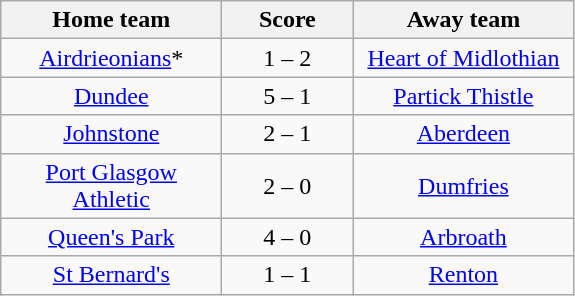<table class="wikitable" style="text-align: center">
<tr>
<th width=140>Home team</th>
<th width=80>Score</th>
<th width=140>Away team</th>
</tr>
<tr>
<td><a href='#'>Airdrieonians</a>*</td>
<td>1 – 2</td>
<td><a href='#'>Heart of Midlothian</a></td>
</tr>
<tr>
<td><a href='#'>Dundee</a></td>
<td>5 – 1</td>
<td><a href='#'>Partick Thistle</a></td>
</tr>
<tr>
<td><a href='#'>Johnstone</a></td>
<td>2 – 1</td>
<td><a href='#'>Aberdeen</a></td>
</tr>
<tr>
<td><a href='#'>Port Glasgow Athletic</a></td>
<td>2 – 0</td>
<td><a href='#'>Dumfries</a></td>
</tr>
<tr>
<td><a href='#'>Queen's Park</a></td>
<td>4 – 0</td>
<td><a href='#'>Arbroath</a></td>
</tr>
<tr>
<td><a href='#'>St Bernard's</a></td>
<td>1 – 1</td>
<td><a href='#'>Renton</a></td>
</tr>
</table>
